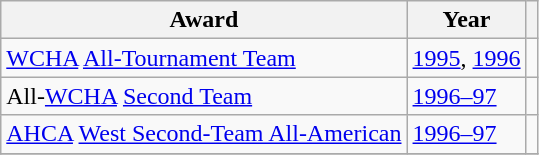<table class="wikitable">
<tr>
<th>Award</th>
<th>Year</th>
<th></th>
</tr>
<tr>
<td><a href='#'>WCHA</a> <a href='#'>All-Tournament Team</a></td>
<td><a href='#'>1995</a>, <a href='#'>1996</a></td>
<td></td>
</tr>
<tr>
<td>All-<a href='#'>WCHA</a> <a href='#'>Second Team</a></td>
<td><a href='#'>1996–97</a></td>
<td></td>
</tr>
<tr>
<td><a href='#'>AHCA</a> <a href='#'>West Second-Team All-American</a></td>
<td><a href='#'>1996–97</a></td>
<td></td>
</tr>
<tr>
</tr>
</table>
